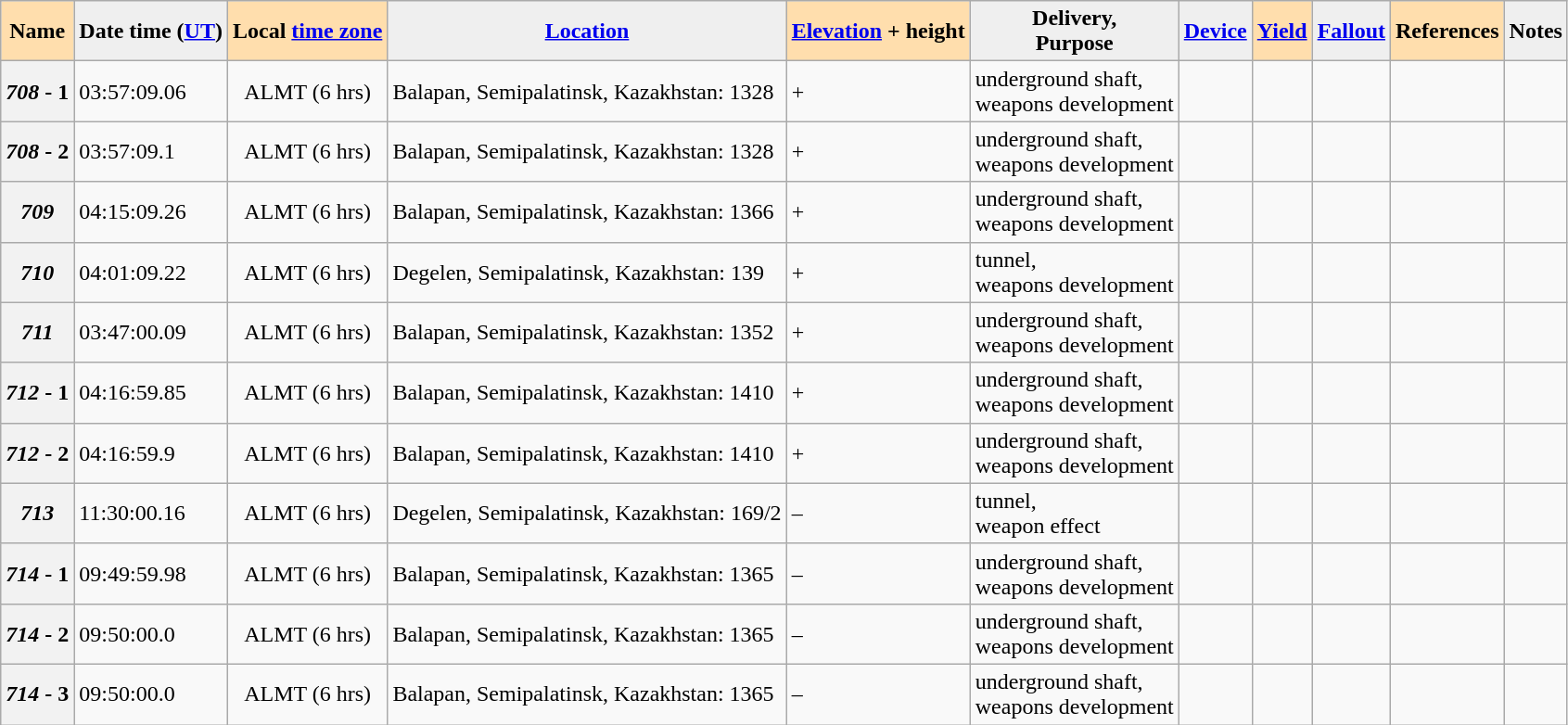<table class="wikitable sortable">
<tr>
<th style="background:#ffdead;">Name </th>
<th style="background:#efefef;">Date time (<a href='#'>UT</a>)</th>
<th style="background:#ffdead;">Local <a href='#'>time zone</a></th>
<th style="background:#efefef;"><a href='#'>Location</a></th>
<th style="background:#ffdead;"><a href='#'>Elevation</a> + height </th>
<th style="background:#efefef;">Delivery, <br>Purpose </th>
<th style="background:#efefef;"><a href='#'>Device</a></th>
<th style="background:#ffdead;"><a href='#'>Yield</a></th>
<th style="background:#efefef;" class="unsortable"><a href='#'>Fallout</a></th>
<th style="background:#ffdead;" class="unsortable">References</th>
<th style="background:#efefef;" class="unsortable">Notes</th>
</tr>
<tr>
<th><em>708</em> - 1</th>
<td> 03:57:09.06</td>
<td style="text-align:center;">ALMT (6 hrs)<br></td>
<td>Balapan, Semipalatinsk, Kazakhstan: 1328 </td>
<td> +</td>
<td>underground shaft,<br>weapons development</td>
<td></td>
<td style="text-align:center;"></td>
<td></td>
<td></td>
<td></td>
</tr>
<tr>
<th><em>708</em> - 2</th>
<td> 03:57:09.1</td>
<td style="text-align:center;">ALMT (6 hrs)<br></td>
<td>Balapan, Semipalatinsk, Kazakhstan: 1328 </td>
<td> +</td>
<td>underground shaft,<br>weapons development</td>
<td></td>
<td style="text-align:center;"></td>
<td></td>
<td></td>
<td></td>
</tr>
<tr>
<th><em>709</em></th>
<td> 04:15:09.26</td>
<td style="text-align:center;">ALMT (6 hrs)<br></td>
<td>Balapan, Semipalatinsk, Kazakhstan: 1366 </td>
<td> +</td>
<td>underground shaft,<br>weapons development</td>
<td></td>
<td style="text-align:center;"></td>
<td></td>
<td></td>
<td></td>
</tr>
<tr>
<th><em>710</em></th>
<td> 04:01:09.22</td>
<td style="text-align:center;">ALMT (6 hrs)<br></td>
<td>Degelen, Semipalatinsk, Kazakhstan: 139 </td>
<td> +</td>
<td>tunnel,<br>weapons development</td>
<td></td>
<td style="text-align:center;"></td>
<td></td>
<td></td>
<td></td>
</tr>
<tr>
<th><em>711</em></th>
<td> 03:47:00.09</td>
<td style="text-align:center;">ALMT (6 hrs)<br></td>
<td>Balapan, Semipalatinsk, Kazakhstan: 1352 </td>
<td> +</td>
<td>underground shaft,<br>weapons development</td>
<td></td>
<td style="text-align:center;"></td>
<td></td>
<td></td>
<td></td>
</tr>
<tr>
<th><em>712</em> - 1</th>
<td> 04:16:59.85</td>
<td style="text-align:center;">ALMT (6 hrs)<br></td>
<td>Balapan, Semipalatinsk, Kazakhstan: 1410 </td>
<td> +</td>
<td>underground shaft,<br>weapons development</td>
<td></td>
<td style="text-align:center;"></td>
<td></td>
<td></td>
<td></td>
</tr>
<tr>
<th><em>712</em> - 2</th>
<td> 04:16:59.9</td>
<td style="text-align:center;">ALMT (6 hrs)<br></td>
<td>Balapan, Semipalatinsk, Kazakhstan: 1410 </td>
<td> +</td>
<td>underground shaft,<br>weapons development</td>
<td></td>
<td style="text-align:center;"></td>
<td></td>
<td></td>
<td></td>
</tr>
<tr>
<th><em>713</em></th>
<td> 11:30:00.16</td>
<td style="text-align:center;">ALMT (6 hrs)<br></td>
<td>Degelen, Semipalatinsk, Kazakhstan: 169/2 </td>
<td> – </td>
<td>tunnel,<br>weapon effect</td>
<td></td>
<td style="text-align:center;"></td>
<td></td>
<td></td>
<td></td>
</tr>
<tr>
<th><em>714</em> - 1</th>
<td> 09:49:59.98</td>
<td style="text-align:center;">ALMT (6 hrs)<br></td>
<td>Balapan, Semipalatinsk, Kazakhstan: 1365 </td>
<td> – </td>
<td>underground shaft,<br>weapons development</td>
<td></td>
<td style="text-align:center;"></td>
<td></td>
<td></td>
<td></td>
</tr>
<tr>
<th><em>714</em> - 2</th>
<td> 09:50:00.0</td>
<td style="text-align:center;">ALMT (6 hrs)<br></td>
<td>Balapan, Semipalatinsk, Kazakhstan: 1365 </td>
<td> – </td>
<td>underground shaft,<br>weapons development</td>
<td></td>
<td style="text-align:center;"></td>
<td></td>
<td></td>
<td></td>
</tr>
<tr>
<th><em>714</em> - 3</th>
<td> 09:50:00.0</td>
<td style="text-align:center;">ALMT (6 hrs)<br></td>
<td>Balapan, Semipalatinsk, Kazakhstan: 1365 </td>
<td> – </td>
<td>underground shaft,<br>weapons development</td>
<td></td>
<td style="text-align:center;"></td>
<td></td>
<td></td>
<td></td>
</tr>
</table>
